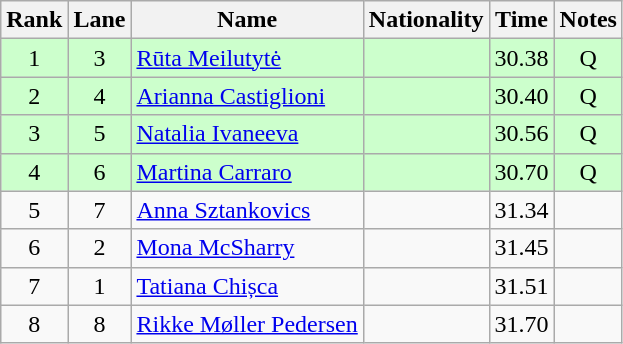<table class="wikitable sortable" style="text-align:center">
<tr>
<th>Rank</th>
<th>Lane</th>
<th>Name</th>
<th>Nationality</th>
<th>Time</th>
<th>Notes</th>
</tr>
<tr bgcolor=ccffcc>
<td>1</td>
<td>3</td>
<td align=left><a href='#'>Rūta Meilutytė</a></td>
<td align="left"></td>
<td>30.38</td>
<td>Q</td>
</tr>
<tr bgcolor=ccffcc>
<td>2</td>
<td>4</td>
<td align=left><a href='#'>Arianna Castiglioni</a></td>
<td align="left"></td>
<td>30.40</td>
<td>Q</td>
</tr>
<tr bgcolor=ccffcc>
<td>3</td>
<td>5</td>
<td align=left><a href='#'>Natalia Ivaneeva</a></td>
<td align="left"></td>
<td>30.56</td>
<td>Q</td>
</tr>
<tr bgcolor=ccffcc>
<td>4</td>
<td>6</td>
<td align=left><a href='#'>Martina Carraro</a></td>
<td align="left"></td>
<td>30.70</td>
<td>Q</td>
</tr>
<tr>
<td>5</td>
<td>7</td>
<td align=left><a href='#'>Anna Sztankovics</a></td>
<td align="left"></td>
<td>31.34</td>
<td></td>
</tr>
<tr>
<td>6</td>
<td>2</td>
<td align=left><a href='#'>Mona McSharry</a></td>
<td align="left"></td>
<td>31.45</td>
<td></td>
</tr>
<tr>
<td>7</td>
<td>1</td>
<td align=left><a href='#'>Tatiana Chișca</a></td>
<td align="left"></td>
<td>31.51</td>
<td></td>
</tr>
<tr>
<td>8</td>
<td>8</td>
<td align=left><a href='#'>Rikke Møller Pedersen</a></td>
<td align="left"></td>
<td>31.70</td>
<td></td>
</tr>
</table>
